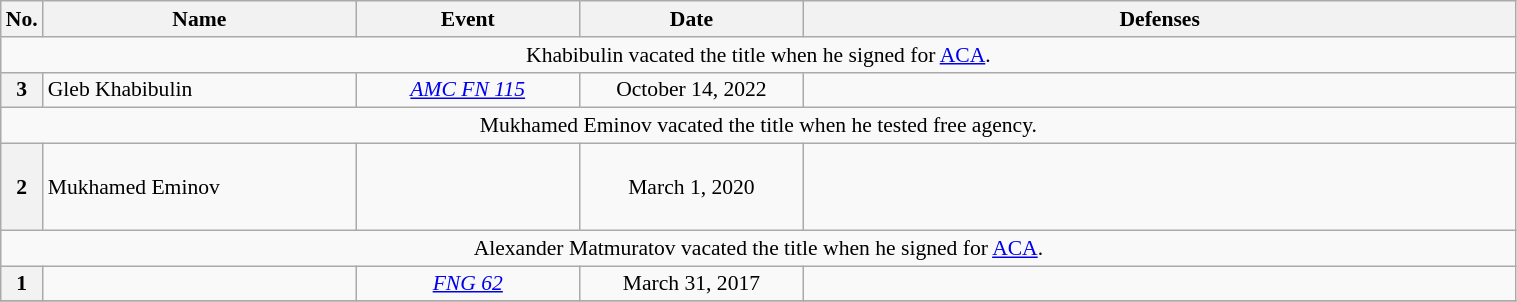<table class="wikitable" style="width:80%; font-size:90%;">
<tr>
<th style= width:1%;">No.</th>
<th style= width:21%;">Name</th>
<th style= width:15%;">Event</th>
<th style=width:15%;">Date</th>
<th style= width:48%;">Defenses</th>
</tr>
<tr>
<td style="text-align:center;" colspan="5">Khabibulin vacated the title when he signed for <a href='#'>ACA</a>. </td>
</tr>
<tr>
<th>3</th>
<td align=left> Gleb Khabibulin <br></td>
<td align=center><em> <a href='#'>AMC FN 115</a> </em><br></td>
<td align=center>October 14, 2022</td>
<td align=left></td>
</tr>
<tr>
<td style="text-align:center;" colspan="5">Mukhamed Eminov vacated the title when he tested free agency.</td>
</tr>
<tr>
<th>2</th>
<td align=left> Mukhamed Eminov <br></td>
<td align=center><em> </em><br></td>
<td align=center>March 1, 2020</td>
<td align=left><br><br> <br></td>
</tr>
<tr>
<td style="text-align:center;" colspan="5">Alexander Matmuratov vacated the title when he signed for <a href='#'>ACA</a>.</td>
</tr>
<tr>
<th>1</th>
<td align=left><br></td>
<td align=center><em> <a href='#'>FNG 62</a> </em><br></td>
<td align=center>March 31, 2017</td>
<td align=left></td>
</tr>
<tr>
</tr>
</table>
